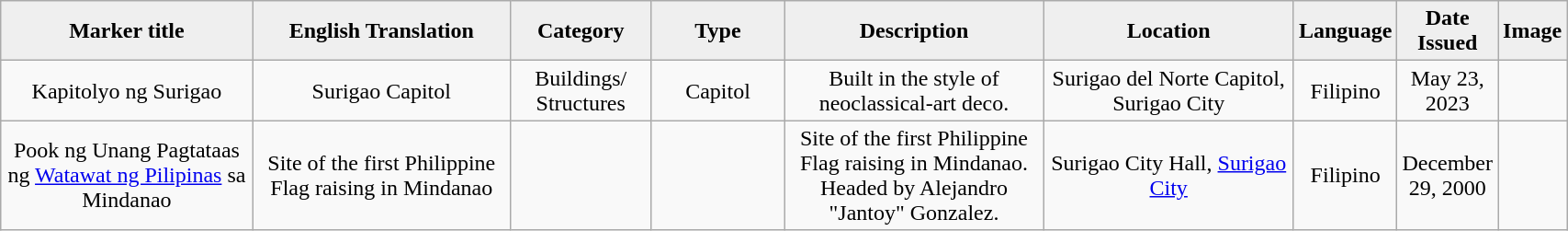<table class="wikitable" style="width:90%; text-align:center;">
<tr>
<th style="width:20%; background:#efefef;">Marker title</th>
<th style="width:20%; background:#efefef;">English Translation</th>
<th style="width:10%; background:#efefef;">Category</th>
<th style="width:10%; background:#efefef;">Type</th>
<th style="width:20%; background:#efefef;">Description</th>
<th style="width:20%; background:#efefef;">Location</th>
<th style="width:10%; background:#efefef;">Language</th>
<th style="width:10%; background:#efefef;">Date Issued</th>
<th style="width:10%; background:#efefef;">Image</th>
</tr>
<tr>
<td>Kapitolyo ng Surigao</td>
<td>Surigao Capitol</td>
<td>Buildings/ Structures</td>
<td>Capitol</td>
<td>Built in the style of neoclassical-art deco.</td>
<td>Surigao del Norte Capitol, Surigao City</td>
<td>Filipino</td>
<td>May 23, 2023</td>
<td></td>
</tr>
<tr>
<td>Pook ng Unang Pagtataas ng <a href='#'>Watawat ng Pilipinas</a> sa Mindanao </td>
<td>Site of the first Philippine Flag raising in Mindanao</td>
<td></td>
<td></td>
<td>Site of the first Philippine Flag raising in Mindanao. Headed by Alejandro "Jantoy" Gonzalez.</td>
<td>Surigao City Hall, <a href='#'>Surigao City</a></td>
<td>Filipino</td>
<td>December 29, 2000</td>
<td></td>
</tr>
</table>
